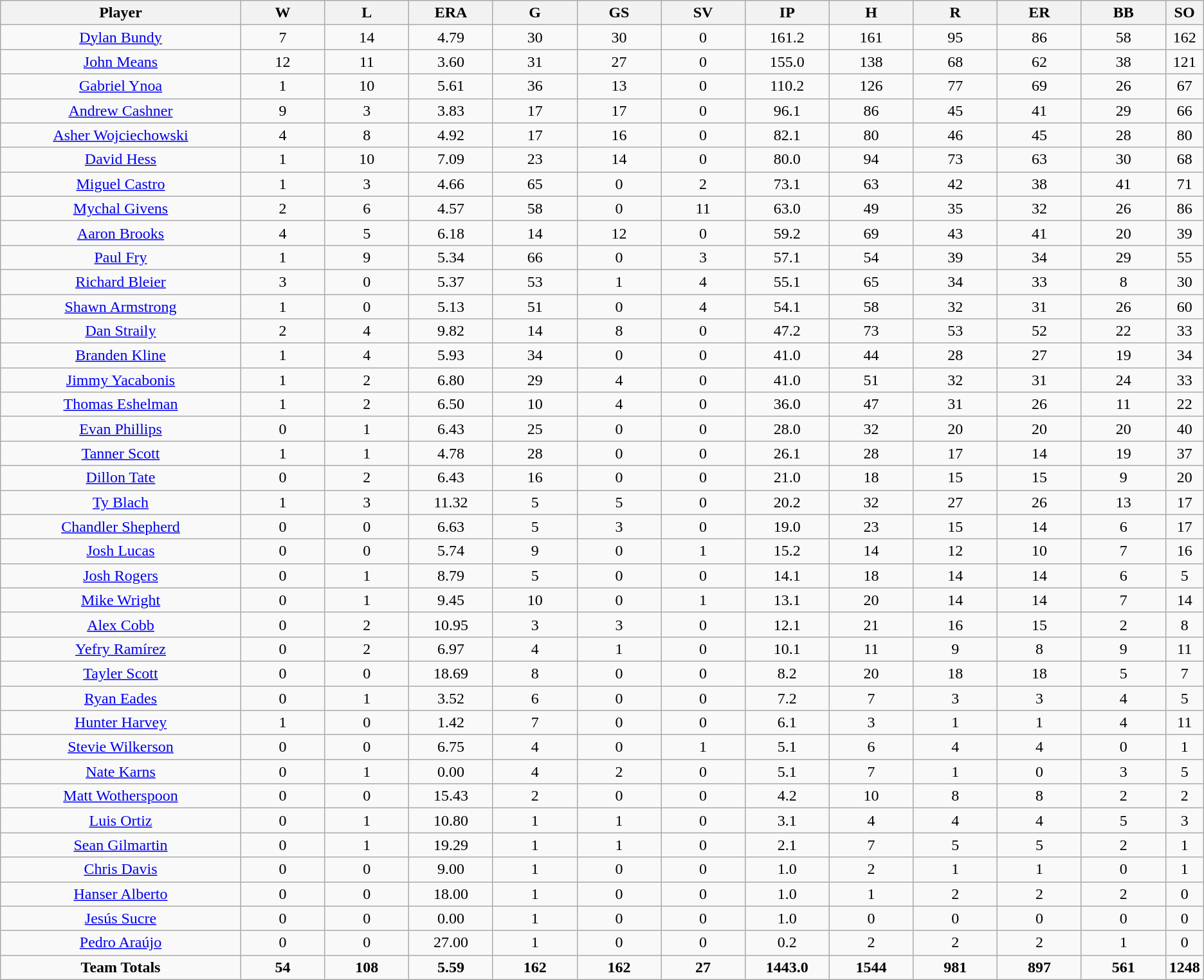<table class=wikitable style="text-align:center">
<tr>
<th bgcolor=#DDDDFF; width="20%">Player</th>
<th bgcolor=#DDDDFF; width="7%">W</th>
<th bgcolor=#DDDDFF; width="7%">L</th>
<th bgcolor=#DDDDFF; width="7%">ERA</th>
<th bgcolor=#DDDDFF; width="7%">G</th>
<th bgcolor=#DDDDFF; width="7%">GS</th>
<th bgcolor=#DDDDFF; width="7%">SV</th>
<th bgcolor=#DDDDFF; width="7%">IP</th>
<th bgcolor=#DDDDFF; width="7%">H</th>
<th bgcolor=#DDDDFF; width="7%">R</th>
<th bgcolor=#DDDDFF; width="7%">ER</th>
<th bgcolor=#DDDDFF; width="7%">BB</th>
<th bgcolor=#DDDDFF; width="7%">SO</th>
</tr>
<tr>
<td><a href='#'>Dylan Bundy</a></td>
<td>7</td>
<td>14</td>
<td>4.79</td>
<td>30</td>
<td>30</td>
<td>0</td>
<td>161.2</td>
<td>161</td>
<td>95</td>
<td>86</td>
<td>58</td>
<td>162</td>
</tr>
<tr>
<td><a href='#'>John Means</a></td>
<td>12</td>
<td>11</td>
<td>3.60</td>
<td>31</td>
<td>27</td>
<td>0</td>
<td>155.0</td>
<td>138</td>
<td>68</td>
<td>62</td>
<td>38</td>
<td>121</td>
</tr>
<tr>
<td><a href='#'>Gabriel Ynoa</a></td>
<td>1</td>
<td>10</td>
<td>5.61</td>
<td>36</td>
<td>13</td>
<td>0</td>
<td>110.2</td>
<td>126</td>
<td>77</td>
<td>69</td>
<td>26</td>
<td>67</td>
</tr>
<tr>
<td><a href='#'>Andrew Cashner</a></td>
<td>9</td>
<td>3</td>
<td>3.83</td>
<td>17</td>
<td>17</td>
<td>0</td>
<td>96.1</td>
<td>86</td>
<td>45</td>
<td>41</td>
<td>29</td>
<td>66</td>
</tr>
<tr>
<td><a href='#'>Asher Wojciechowski</a></td>
<td>4</td>
<td>8</td>
<td>4.92</td>
<td>17</td>
<td>16</td>
<td>0</td>
<td>82.1</td>
<td>80</td>
<td>46</td>
<td>45</td>
<td>28</td>
<td>80</td>
</tr>
<tr>
<td><a href='#'>David Hess</a></td>
<td>1</td>
<td>10</td>
<td>7.09</td>
<td>23</td>
<td>14</td>
<td>0</td>
<td>80.0</td>
<td>94</td>
<td>73</td>
<td>63</td>
<td>30</td>
<td>68</td>
</tr>
<tr>
<td><a href='#'>Miguel Castro</a></td>
<td>1</td>
<td>3</td>
<td>4.66</td>
<td>65</td>
<td>0</td>
<td>2</td>
<td>73.1</td>
<td>63</td>
<td>42</td>
<td>38</td>
<td>41</td>
<td>71</td>
</tr>
<tr>
<td><a href='#'>Mychal Givens</a></td>
<td>2</td>
<td>6</td>
<td>4.57</td>
<td>58</td>
<td>0</td>
<td>11</td>
<td>63.0</td>
<td>49</td>
<td>35</td>
<td>32</td>
<td>26</td>
<td>86</td>
</tr>
<tr>
<td><a href='#'>Aaron Brooks</a></td>
<td>4</td>
<td>5</td>
<td>6.18</td>
<td>14</td>
<td>12</td>
<td>0</td>
<td>59.2</td>
<td>69</td>
<td>43</td>
<td>41</td>
<td>20</td>
<td>39</td>
</tr>
<tr>
<td><a href='#'>Paul Fry</a></td>
<td>1</td>
<td>9</td>
<td>5.34</td>
<td>66</td>
<td>0</td>
<td>3</td>
<td>57.1</td>
<td>54</td>
<td>39</td>
<td>34</td>
<td>29</td>
<td>55</td>
</tr>
<tr>
<td><a href='#'>Richard Bleier</a></td>
<td>3</td>
<td>0</td>
<td>5.37</td>
<td>53</td>
<td>1</td>
<td>4</td>
<td>55.1</td>
<td>65</td>
<td>34</td>
<td>33</td>
<td>8</td>
<td>30</td>
</tr>
<tr>
<td><a href='#'>Shawn Armstrong</a></td>
<td>1</td>
<td>0</td>
<td>5.13</td>
<td>51</td>
<td>0</td>
<td>4</td>
<td>54.1</td>
<td>58</td>
<td>32</td>
<td>31</td>
<td>26</td>
<td>60</td>
</tr>
<tr>
<td><a href='#'>Dan Straily</a></td>
<td>2</td>
<td>4</td>
<td>9.82</td>
<td>14</td>
<td>8</td>
<td>0</td>
<td>47.2</td>
<td>73</td>
<td>53</td>
<td>52</td>
<td>22</td>
<td>33</td>
</tr>
<tr>
<td><a href='#'>Branden Kline</a></td>
<td>1</td>
<td>4</td>
<td>5.93</td>
<td>34</td>
<td>0</td>
<td>0</td>
<td>41.0</td>
<td>44</td>
<td>28</td>
<td>27</td>
<td>19</td>
<td>34</td>
</tr>
<tr>
<td><a href='#'>Jimmy Yacabonis</a></td>
<td>1</td>
<td>2</td>
<td>6.80</td>
<td>29</td>
<td>4</td>
<td>0</td>
<td>41.0</td>
<td>51</td>
<td>32</td>
<td>31</td>
<td>24</td>
<td>33</td>
</tr>
<tr>
<td><a href='#'>Thomas Eshelman</a></td>
<td>1</td>
<td>2</td>
<td>6.50</td>
<td>10</td>
<td>4</td>
<td>0</td>
<td>36.0</td>
<td>47</td>
<td>31</td>
<td>26</td>
<td>11</td>
<td>22</td>
</tr>
<tr>
<td><a href='#'>Evan Phillips</a></td>
<td>0</td>
<td>1</td>
<td>6.43</td>
<td>25</td>
<td>0</td>
<td>0</td>
<td>28.0</td>
<td>32</td>
<td>20</td>
<td>20</td>
<td>20</td>
<td>40</td>
</tr>
<tr>
<td><a href='#'>Tanner Scott</a></td>
<td>1</td>
<td>1</td>
<td>4.78</td>
<td>28</td>
<td>0</td>
<td>0</td>
<td>26.1</td>
<td>28</td>
<td>17</td>
<td>14</td>
<td>19</td>
<td>37</td>
</tr>
<tr>
<td><a href='#'>Dillon Tate</a></td>
<td>0</td>
<td>2</td>
<td>6.43</td>
<td>16</td>
<td>0</td>
<td>0</td>
<td>21.0</td>
<td>18</td>
<td>15</td>
<td>15</td>
<td>9</td>
<td>20</td>
</tr>
<tr>
<td><a href='#'>Ty Blach</a></td>
<td>1</td>
<td>3</td>
<td>11.32</td>
<td>5</td>
<td>5</td>
<td>0</td>
<td>20.2</td>
<td>32</td>
<td>27</td>
<td>26</td>
<td>13</td>
<td>17</td>
</tr>
<tr>
<td><a href='#'>Chandler Shepherd</a></td>
<td>0</td>
<td>0</td>
<td>6.63</td>
<td>5</td>
<td>3</td>
<td>0</td>
<td>19.0</td>
<td>23</td>
<td>15</td>
<td>14</td>
<td>6</td>
<td>17</td>
</tr>
<tr>
<td><a href='#'>Josh Lucas</a></td>
<td>0</td>
<td>0</td>
<td>5.74</td>
<td>9</td>
<td>0</td>
<td>1</td>
<td>15.2</td>
<td>14</td>
<td>12</td>
<td>10</td>
<td>7</td>
<td>16</td>
</tr>
<tr>
<td><a href='#'>Josh Rogers</a></td>
<td>0</td>
<td>1</td>
<td>8.79</td>
<td>5</td>
<td>0</td>
<td>0</td>
<td>14.1</td>
<td>18</td>
<td>14</td>
<td>14</td>
<td>6</td>
<td>5</td>
</tr>
<tr>
<td><a href='#'>Mike Wright</a></td>
<td>0</td>
<td>1</td>
<td>9.45</td>
<td>10</td>
<td>0</td>
<td>1</td>
<td>13.1</td>
<td>20</td>
<td>14</td>
<td>14</td>
<td>7</td>
<td>14</td>
</tr>
<tr>
<td><a href='#'>Alex Cobb</a></td>
<td>0</td>
<td>2</td>
<td>10.95</td>
<td>3</td>
<td>3</td>
<td>0</td>
<td>12.1</td>
<td>21</td>
<td>16</td>
<td>15</td>
<td>2</td>
<td>8</td>
</tr>
<tr>
<td><a href='#'>Yefry Ramírez</a></td>
<td>0</td>
<td>2</td>
<td>6.97</td>
<td>4</td>
<td>1</td>
<td>0</td>
<td>10.1</td>
<td>11</td>
<td>9</td>
<td>8</td>
<td>9</td>
<td>11</td>
</tr>
<tr>
<td><a href='#'>Tayler Scott</a></td>
<td>0</td>
<td>0</td>
<td>18.69</td>
<td>8</td>
<td>0</td>
<td>0</td>
<td>8.2</td>
<td>20</td>
<td>18</td>
<td>18</td>
<td>5</td>
<td>7</td>
</tr>
<tr>
<td><a href='#'>Ryan Eades</a></td>
<td>0</td>
<td>1</td>
<td>3.52</td>
<td>6</td>
<td>0</td>
<td>0</td>
<td>7.2</td>
<td>7</td>
<td>3</td>
<td>3</td>
<td>4</td>
<td>5</td>
</tr>
<tr>
<td><a href='#'>Hunter Harvey</a></td>
<td>1</td>
<td>0</td>
<td>1.42</td>
<td>7</td>
<td>0</td>
<td>0</td>
<td>6.1</td>
<td>3</td>
<td>1</td>
<td>1</td>
<td>4</td>
<td>11</td>
</tr>
<tr>
<td><a href='#'>Stevie Wilkerson</a></td>
<td>0</td>
<td>0</td>
<td>6.75</td>
<td>4</td>
<td>0</td>
<td>1</td>
<td>5.1</td>
<td>6</td>
<td>4</td>
<td>4</td>
<td>0</td>
<td>1</td>
</tr>
<tr>
<td><a href='#'>Nate Karns</a></td>
<td>0</td>
<td>1</td>
<td>0.00</td>
<td>4</td>
<td>2</td>
<td>0</td>
<td>5.1</td>
<td>7</td>
<td>1</td>
<td>0</td>
<td>3</td>
<td>5</td>
</tr>
<tr>
<td><a href='#'>Matt Wotherspoon</a></td>
<td>0</td>
<td>0</td>
<td>15.43</td>
<td>2</td>
<td>0</td>
<td>0</td>
<td>4.2</td>
<td>10</td>
<td>8</td>
<td>8</td>
<td>2</td>
<td>2</td>
</tr>
<tr>
<td><a href='#'>Luis Ortiz</a></td>
<td>0</td>
<td>1</td>
<td>10.80</td>
<td>1</td>
<td>1</td>
<td>0</td>
<td>3.1</td>
<td>4</td>
<td>4</td>
<td>4</td>
<td>5</td>
<td>3</td>
</tr>
<tr>
<td><a href='#'>Sean Gilmartin</a></td>
<td>0</td>
<td>1</td>
<td>19.29</td>
<td>1</td>
<td>1</td>
<td>0</td>
<td>2.1</td>
<td>7</td>
<td>5</td>
<td>5</td>
<td>2</td>
<td>1</td>
</tr>
<tr>
<td><a href='#'>Chris Davis</a></td>
<td>0</td>
<td>0</td>
<td>9.00</td>
<td>1</td>
<td>0</td>
<td>0</td>
<td>1.0</td>
<td>2</td>
<td>1</td>
<td>1</td>
<td>0</td>
<td>1</td>
</tr>
<tr>
<td><a href='#'>Hanser Alberto</a></td>
<td>0</td>
<td>0</td>
<td>18.00</td>
<td>1</td>
<td>0</td>
<td>0</td>
<td>1.0</td>
<td>1</td>
<td>2</td>
<td>2</td>
<td>2</td>
<td>0</td>
</tr>
<tr>
<td><a href='#'>Jesús Sucre</a></td>
<td>0</td>
<td>0</td>
<td>0.00</td>
<td>1</td>
<td>0</td>
<td>0</td>
<td>1.0</td>
<td>0</td>
<td>0</td>
<td>0</td>
<td>0</td>
<td>0</td>
</tr>
<tr>
<td><a href='#'>Pedro Araújo</a></td>
<td>0</td>
<td>0</td>
<td>27.00</td>
<td>1</td>
<td>0</td>
<td>0</td>
<td>0.2</td>
<td>2</td>
<td>2</td>
<td>2</td>
<td>1</td>
<td>0</td>
</tr>
<tr>
<td><strong>Team Totals</strong></td>
<td><strong>54</strong></td>
<td><strong>108</strong></td>
<td><strong>5.59</strong></td>
<td><strong>162</strong></td>
<td><strong>162</strong></td>
<td><strong>27</strong></td>
<td><strong>1443.0</strong></td>
<td><strong>1544</strong></td>
<td><strong>981</strong></td>
<td><strong>897</strong></td>
<td><strong>561</strong></td>
<td><strong>1248</strong></td>
</tr>
</table>
